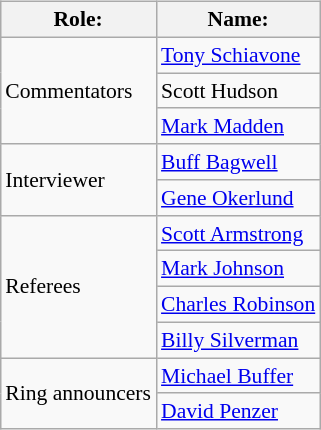<table class=wikitable style="font-size:90%; margin: 0.5em 0 0.5em 1em; float: right; clear: right;">
<tr>
<th>Role:</th>
<th>Name:</th>
</tr>
<tr>
<td rowspan=3>Commentators</td>
<td><a href='#'>Tony Schiavone</a></td>
</tr>
<tr>
<td>Scott Hudson</td>
</tr>
<tr>
<td><a href='#'>Mark Madden</a></td>
</tr>
<tr>
<td rowspan=2>Interviewer</td>
<td><a href='#'>Buff Bagwell</a></td>
</tr>
<tr>
<td><a href='#'>Gene Okerlund</a></td>
</tr>
<tr>
<td rowspan=4>Referees</td>
<td><a href='#'>Scott Armstrong</a></td>
</tr>
<tr>
<td><a href='#'>Mark Johnson</a></td>
</tr>
<tr>
<td><a href='#'>Charles Robinson</a></td>
</tr>
<tr>
<td><a href='#'>Billy Silverman</a></td>
</tr>
<tr>
<td rowspan=2>Ring announcers</td>
<td><a href='#'>Michael Buffer</a></td>
</tr>
<tr>
<td><a href='#'>David Penzer</a></td>
</tr>
</table>
